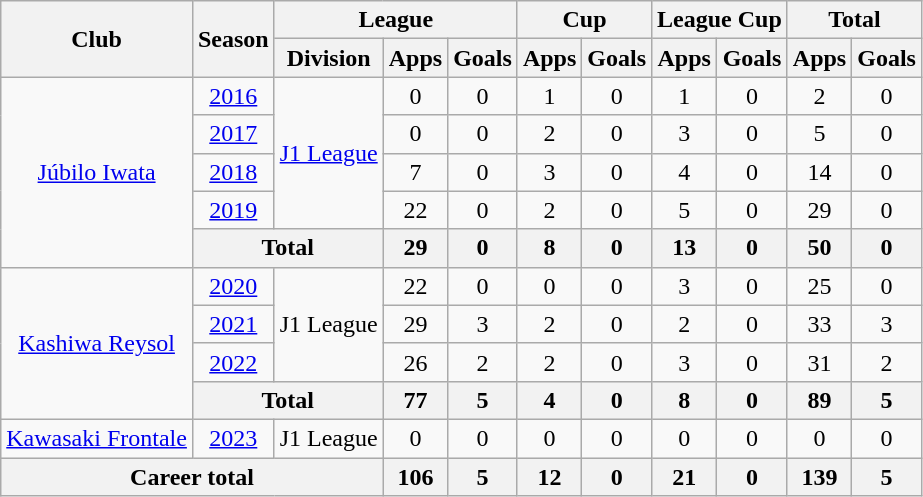<table class="wikitable" style="text-align: center">
<tr>
<th rowspan="2">Club</th>
<th rowspan="2">Season</th>
<th colspan="3">League</th>
<th colspan="2">Cup</th>
<th colspan="2">League Cup</th>
<th colspan="2">Total</th>
</tr>
<tr>
<th>Division</th>
<th>Apps</th>
<th>Goals</th>
<th>Apps</th>
<th>Goals</th>
<th>Apps</th>
<th>Goals</th>
<th>Apps</th>
<th>Goals</th>
</tr>
<tr>
<td rowspan="5"><a href='#'>Júbilo Iwata</a></td>
<td><a href='#'>2016</a></td>
<td rowspan="4"><a href='#'>J1 League</a></td>
<td>0</td>
<td>0</td>
<td>1</td>
<td>0</td>
<td>1</td>
<td>0</td>
<td>2</td>
<td>0</td>
</tr>
<tr>
<td><a href='#'>2017</a></td>
<td>0</td>
<td>0</td>
<td>2</td>
<td>0</td>
<td>3</td>
<td>0</td>
<td>5</td>
<td>0</td>
</tr>
<tr>
<td><a href='#'>2018</a></td>
<td>7</td>
<td>0</td>
<td>3</td>
<td>0</td>
<td>4</td>
<td>0</td>
<td>14</td>
<td>0</td>
</tr>
<tr>
<td><a href='#'>2019</a></td>
<td>22</td>
<td>0</td>
<td>2</td>
<td>0</td>
<td>5</td>
<td>0</td>
<td>29</td>
<td>0</td>
</tr>
<tr>
<th colspan="2">Total</th>
<th>29</th>
<th>0</th>
<th>8</th>
<th>0</th>
<th>13</th>
<th>0</th>
<th>50</th>
<th>0</th>
</tr>
<tr>
<td rowspan="4"><a href='#'>Kashiwa Reysol</a></td>
<td><a href='#'>2020</a></td>
<td rowspan="3">J1 League</td>
<td>22</td>
<td>0</td>
<td>0</td>
<td>0</td>
<td>3</td>
<td>0</td>
<td>25</td>
<td>0</td>
</tr>
<tr>
<td><a href='#'>2021</a></td>
<td>29</td>
<td>3</td>
<td>2</td>
<td>0</td>
<td>2</td>
<td>0</td>
<td>33</td>
<td>3</td>
</tr>
<tr>
<td><a href='#'>2022</a></td>
<td>26</td>
<td>2</td>
<td>2</td>
<td>0</td>
<td>3</td>
<td>0</td>
<td>31</td>
<td>2</td>
</tr>
<tr>
<th colspan="2">Total</th>
<th>77</th>
<th>5</th>
<th>4</th>
<th>0</th>
<th>8</th>
<th>0</th>
<th>89</th>
<th>5</th>
</tr>
<tr>
<td><a href='#'>Kawasaki Frontale</a></td>
<td><a href='#'>2023</a></td>
<td>J1 League</td>
<td>0</td>
<td>0</td>
<td>0</td>
<td>0</td>
<td>0</td>
<td>0</td>
<td>0</td>
<td>0</td>
</tr>
<tr>
<th colspan=3>Career total</th>
<th>106</th>
<th>5</th>
<th>12</th>
<th>0</th>
<th>21</th>
<th>0</th>
<th>139</th>
<th>5</th>
</tr>
</table>
